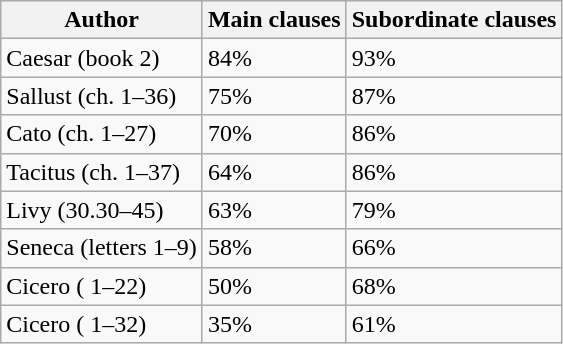<table class="wikitable">
<tr>
<th>Author</th>
<th>Main clauses</th>
<th>Subordinate clauses</th>
</tr>
<tr>
<td>Caesar (book 2)</td>
<td>84%</td>
<td>93%</td>
</tr>
<tr>
<td>Sallust (ch. 1–36)</td>
<td>75%</td>
<td>87%</td>
</tr>
<tr>
<td>Cato (ch. 1–27)</td>
<td>70%</td>
<td>86%</td>
</tr>
<tr>
<td>Tacitus (ch. 1–37)</td>
<td>64%</td>
<td>86%</td>
</tr>
<tr>
<td>Livy (30.30–45)</td>
<td>63%</td>
<td>79%</td>
</tr>
<tr>
<td>Seneca (letters 1–9)</td>
<td>58%</td>
<td>66%</td>
</tr>
<tr>
<td>Cicero ( 1–22)</td>
<td>50%</td>
<td>68%</td>
</tr>
<tr>
<td>Cicero ( 1–32)</td>
<td>35%</td>
<td>61%</td>
</tr>
</table>
